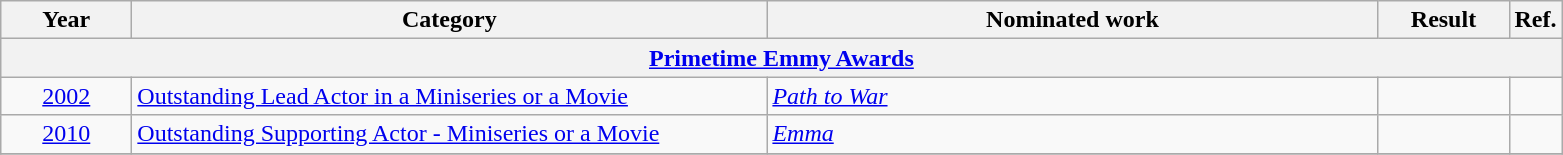<table class=wikitable>
<tr>
<th scope="col" style="width:5em;">Year</th>
<th scope="col" style="width:26em;">Category</th>
<th scope="col" style="width:25em;">Nominated work</th>
<th scope="col" style="width:5em;">Result</th>
<th>Ref.</th>
</tr>
<tr>
<th colspan=5><a href='#'>Primetime Emmy Awards</a></th>
</tr>
<tr>
<td style="text-align:center;"><a href='#'>2002</a></td>
<td><a href='#'>Outstanding Lead Actor in a Miniseries or a Movie</a></td>
<td><em><a href='#'>Path to War</a></em></td>
<td></td>
<td style="text-align:center;"></td>
</tr>
<tr>
<td style="text-align:center;"><a href='#'>2010</a></td>
<td><a href='#'>Outstanding Supporting Actor - Miniseries or a Movie</a></td>
<td><em><a href='#'>Emma</a></em></td>
<td></td>
<td style="text-align:center;"></td>
</tr>
<tr>
</tr>
</table>
